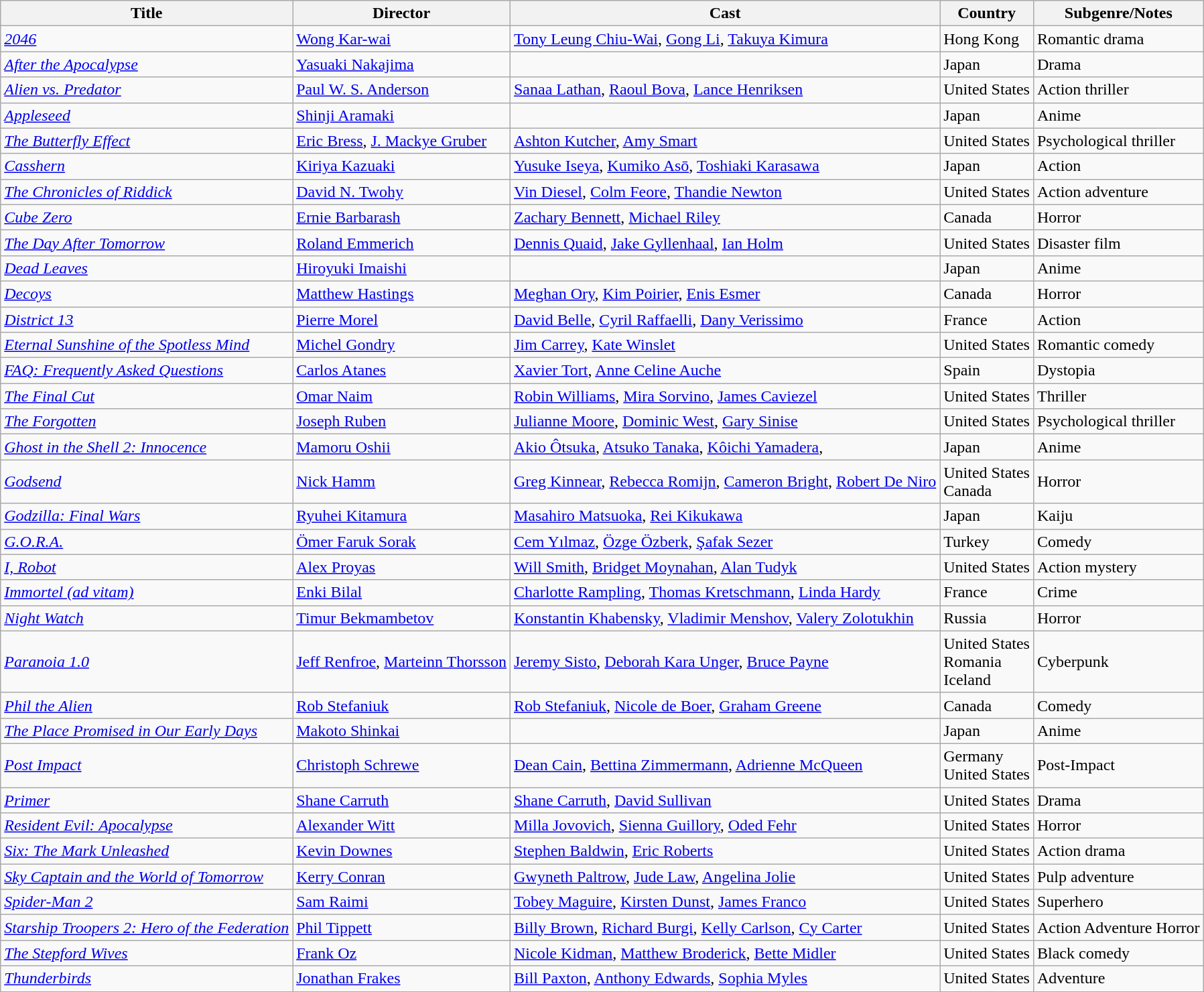<table class="wikitable sortable">
<tr>
<th>Title</th>
<th>Director</th>
<th>Cast</th>
<th>Country</th>
<th>Subgenre/Notes</th>
</tr>
<tr>
<td><em><a href='#'>2046</a></em></td>
<td><a href='#'>Wong Kar-wai</a></td>
<td><a href='#'>Tony Leung Chiu-Wai</a>, <a href='#'>Gong Li</a>, <a href='#'>Takuya Kimura</a></td>
<td>Hong Kong</td>
<td>Romantic drama</td>
</tr>
<tr>
<td><em><a href='#'>After the Apocalypse</a></em></td>
<td><a href='#'>Yasuaki Nakajima</a></td>
<td></td>
<td>Japan</td>
<td> Drama</td>
</tr>
<tr>
<td><em><a href='#'>Alien vs. Predator</a></em></td>
<td><a href='#'>Paul W. S. Anderson</a></td>
<td><a href='#'>Sanaa Lathan</a>, <a href='#'>Raoul Bova</a>, <a href='#'>Lance Henriksen</a></td>
<td>United States</td>
<td>Action thriller</td>
</tr>
<tr>
<td><em><a href='#'>Appleseed</a></em></td>
<td><a href='#'>Shinji Aramaki</a></td>
<td></td>
<td>Japan</td>
<td>Anime</td>
</tr>
<tr>
<td><em><a href='#'>The Butterfly Effect</a></em></td>
<td><a href='#'>Eric Bress</a>, <a href='#'>J. Mackye Gruber</a></td>
<td><a href='#'>Ashton Kutcher</a>, <a href='#'>Amy Smart</a></td>
<td>United States</td>
<td>Psychological thriller</td>
</tr>
<tr>
<td><em><a href='#'>Casshern</a></em></td>
<td><a href='#'>Kiriya Kazuaki</a></td>
<td><a href='#'>Yusuke Iseya</a>, <a href='#'>Kumiko Asō</a>, <a href='#'>Toshiaki Karasawa</a></td>
<td>Japan</td>
<td>Action</td>
</tr>
<tr>
<td><em><a href='#'>The Chronicles of Riddick</a></em></td>
<td><a href='#'>David N. Twohy</a></td>
<td><a href='#'>Vin Diesel</a>, <a href='#'>Colm Feore</a>, <a href='#'>Thandie Newton</a></td>
<td>United States</td>
<td>Action adventure</td>
</tr>
<tr>
<td><em><a href='#'>Cube Zero</a></em></td>
<td><a href='#'>Ernie Barbarash</a></td>
<td><a href='#'>Zachary Bennett</a>, <a href='#'>Michael Riley</a></td>
<td>Canada</td>
<td>Horror</td>
</tr>
<tr>
<td><em><a href='#'>The Day After Tomorrow</a></em></td>
<td><a href='#'>Roland Emmerich</a></td>
<td><a href='#'>Dennis Quaid</a>, <a href='#'>Jake Gyllenhaal</a>, <a href='#'>Ian Holm</a></td>
<td>United States</td>
<td>Disaster film</td>
</tr>
<tr>
<td><em><a href='#'>Dead Leaves</a></em></td>
<td><a href='#'>Hiroyuki Imaishi</a></td>
<td></td>
<td>Japan</td>
<td>Anime</td>
</tr>
<tr>
<td><em><a href='#'>Decoys</a></em></td>
<td><a href='#'>Matthew Hastings</a></td>
<td><a href='#'>Meghan Ory</a>, <a href='#'>Kim Poirier</a>, <a href='#'>Enis Esmer</a></td>
<td>Canada</td>
<td>Horror</td>
</tr>
<tr>
<td><em><a href='#'>District 13</a></em></td>
<td><a href='#'>Pierre Morel</a></td>
<td><a href='#'>David Belle</a>, <a href='#'>Cyril Raffaelli</a>, <a href='#'>Dany Verissimo</a></td>
<td>France</td>
<td>Action</td>
</tr>
<tr>
<td><em><a href='#'>Eternal Sunshine of the Spotless Mind</a></em></td>
<td><a href='#'>Michel Gondry</a></td>
<td><a href='#'>Jim Carrey</a>, <a href='#'>Kate Winslet</a></td>
<td>United States</td>
<td>Romantic comedy</td>
</tr>
<tr>
<td><em><a href='#'>FAQ: Frequently Asked Questions</a></em></td>
<td><a href='#'>Carlos Atanes</a></td>
<td><a href='#'>Xavier Tort</a>, <a href='#'>Anne Celine Auche</a></td>
<td>Spain</td>
<td>Dystopia</td>
</tr>
<tr>
<td><em><a href='#'>The Final Cut</a></em></td>
<td><a href='#'>Omar Naim</a></td>
<td><a href='#'>Robin Williams</a>, <a href='#'>Mira Sorvino</a>, <a href='#'>James Caviezel</a></td>
<td>United States</td>
<td>Thriller</td>
</tr>
<tr>
<td><em><a href='#'>The Forgotten</a></em></td>
<td><a href='#'>Joseph Ruben</a></td>
<td><a href='#'>Julianne Moore</a>, <a href='#'>Dominic West</a>, <a href='#'>Gary Sinise</a></td>
<td>United States</td>
<td>Psychological thriller</td>
</tr>
<tr>
<td><em><a href='#'>Ghost in the Shell 2: Innocence</a></em></td>
<td><a href='#'>Mamoru Oshii</a></td>
<td><a href='#'>Akio Ôtsuka</a>, <a href='#'>Atsuko Tanaka</a>, <a href='#'>Kôichi Yamadera</a>,</td>
<td>Japan</td>
<td>Anime</td>
</tr>
<tr>
<td><em><a href='#'>Godsend</a></em></td>
<td><a href='#'>Nick Hamm</a></td>
<td><a href='#'>Greg Kinnear</a>, <a href='#'>Rebecca Romijn</a>, <a href='#'>Cameron Bright</a>, <a href='#'>Robert De Niro</a></td>
<td>United States<br>Canada</td>
<td>Horror</td>
</tr>
<tr>
<td><em><a href='#'>Godzilla: Final Wars</a></em></td>
<td><a href='#'>Ryuhei Kitamura</a></td>
<td><a href='#'>Masahiro Matsuoka</a>, <a href='#'>Rei Kikukawa</a></td>
<td>Japan</td>
<td>Kaiju</td>
</tr>
<tr>
<td><em><a href='#'>G.O.R.A.</a></em></td>
<td><a href='#'>Ömer Faruk Sorak</a></td>
<td><a href='#'>Cem Yılmaz</a>, <a href='#'>Özge Özberk</a>, <a href='#'>Şafak Sezer</a></td>
<td>Turkey</td>
<td>Comedy</td>
</tr>
<tr>
<td><em><a href='#'>I, Robot</a></em></td>
<td><a href='#'>Alex Proyas</a></td>
<td><a href='#'>Will Smith</a>, <a href='#'>Bridget Moynahan</a>, <a href='#'>Alan Tudyk</a></td>
<td>United States</td>
<td>Action mystery</td>
</tr>
<tr>
<td><em><a href='#'>Immortel (ad vitam)</a></em></td>
<td><a href='#'>Enki Bilal</a></td>
<td><a href='#'>Charlotte Rampling</a>, <a href='#'>Thomas Kretschmann</a>, <a href='#'>Linda Hardy</a></td>
<td>France</td>
<td>Crime</td>
</tr>
<tr>
<td><em><a href='#'>Night Watch</a></em></td>
<td><a href='#'>Timur Bekmambetov</a></td>
<td><a href='#'>Konstantin Khabensky</a>, <a href='#'>Vladimir Menshov</a>, <a href='#'>Valery Zolotukhin</a></td>
<td>Russia</td>
<td>Horror</td>
</tr>
<tr>
<td><em><a href='#'>Paranoia 1.0</a></em></td>
<td><a href='#'>Jeff Renfroe</a>, <a href='#'>Marteinn Thorsson</a></td>
<td><a href='#'>Jeremy Sisto</a>, <a href='#'>Deborah Kara Unger</a>, <a href='#'>Bruce Payne</a></td>
<td>United States<br>Romania<br>Iceland</td>
<td>Cyberpunk</td>
</tr>
<tr>
<td><em><a href='#'>Phil the Alien</a></em></td>
<td><a href='#'>Rob Stefaniuk</a></td>
<td><a href='#'>Rob Stefaniuk</a>, <a href='#'>Nicole de Boer</a>, <a href='#'>Graham Greene</a></td>
<td>Canada</td>
<td>Comedy</td>
</tr>
<tr>
<td><em><a href='#'>The Place Promised in Our Early Days</a></em></td>
<td><a href='#'>Makoto Shinkai</a></td>
<td></td>
<td>Japan</td>
<td>Anime</td>
</tr>
<tr>
<td><em><a href='#'>Post Impact</a></em></td>
<td><a href='#'>Christoph Schrewe</a></td>
<td><a href='#'>Dean Cain</a>, <a href='#'>Bettina Zimmermann</a>, <a href='#'>Adrienne McQueen</a></td>
<td>Germany<br>United States</td>
<td>Post-Impact</td>
</tr>
<tr>
<td><em><a href='#'>Primer</a></em></td>
<td><a href='#'>Shane Carruth</a></td>
<td><a href='#'>Shane Carruth</a>, <a href='#'>David Sullivan</a></td>
<td>United States</td>
<td>Drama </td>
</tr>
<tr>
<td><em><a href='#'>Resident Evil: Apocalypse</a></em></td>
<td><a href='#'>Alexander Witt</a></td>
<td><a href='#'>Milla Jovovich</a>, <a href='#'>Sienna Guillory</a>, <a href='#'>Oded Fehr</a></td>
<td>United States</td>
<td>Horror</td>
</tr>
<tr>
<td><em><a href='#'>Six: The Mark Unleashed</a></em></td>
<td><a href='#'>Kevin Downes</a></td>
<td><a href='#'>Stephen Baldwin</a>, <a href='#'>Eric Roberts</a></td>
<td>United States</td>
<td>Action drama</td>
</tr>
<tr>
<td><em><a href='#'>Sky Captain and the World of Tomorrow</a></em></td>
<td><a href='#'>Kerry Conran</a></td>
<td><a href='#'>Gwyneth Paltrow</a>, <a href='#'>Jude Law</a>, <a href='#'>Angelina Jolie</a></td>
<td>United States</td>
<td>Pulp adventure</td>
</tr>
<tr>
<td><em><a href='#'>Spider-Man 2</a></em></td>
<td><a href='#'>Sam Raimi</a></td>
<td><a href='#'>Tobey Maguire</a>, <a href='#'>Kirsten Dunst</a>, <a href='#'>James Franco</a></td>
<td>United States</td>
<td>Superhero</td>
</tr>
<tr>
<td><em><a href='#'>Starship Troopers 2: Hero of the Federation</a></em></td>
<td><a href='#'>Phil Tippett</a></td>
<td><a href='#'>Billy Brown</a>, <a href='#'>Richard Burgi</a>, <a href='#'>Kelly Carlson</a>, <a href='#'>Cy Carter</a></td>
<td>United States</td>
<td>Action Adventure Horror</td>
</tr>
<tr>
<td><em><a href='#'>The Stepford Wives</a></em></td>
<td><a href='#'>Frank Oz</a></td>
<td><a href='#'>Nicole Kidman</a>, <a href='#'>Matthew Broderick</a>, <a href='#'>Bette Midler</a></td>
<td>United States</td>
<td>Black comedy</td>
</tr>
<tr>
<td><em><a href='#'>Thunderbirds</a></em></td>
<td><a href='#'>Jonathan Frakes</a></td>
<td><a href='#'>Bill Paxton</a>, <a href='#'>Anthony Edwards</a>, <a href='#'>Sophia Myles</a></td>
<td>United States</td>
<td>Adventure</td>
</tr>
<tr>
</tr>
</table>
